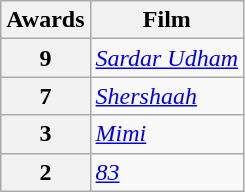<table class="wikitable" style="display:inline-table;">
<tr>
<th>Awards</th>
<th>Film</th>
</tr>
<tr>
<th scope=row>9</th>
<td><em><a href='#'>Sardar Udham</a></em></td>
</tr>
<tr>
<th>7</th>
<td><em><a href='#'>Shershaah</a></em></td>
</tr>
<tr>
<th>3</th>
<td><em><a href='#'>Mimi</a></em></td>
</tr>
<tr>
<th>2</th>
<td><em><a href='#'>83</a></em></td>
</tr>
</table>
